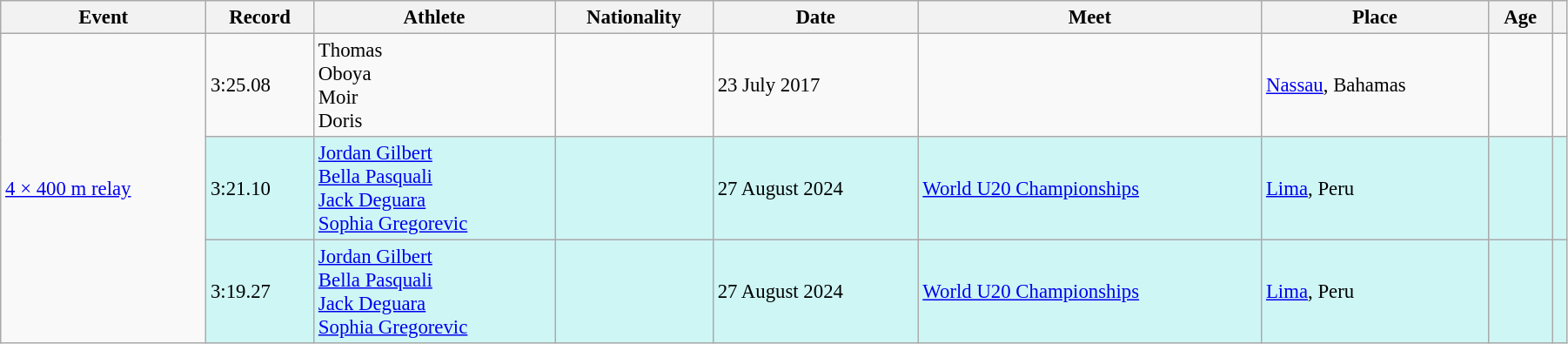<table class="wikitable" style="font-size: 95%; width: 95%;">
<tr>
<th>Event</th>
<th>Record</th>
<th>Athlete</th>
<th>Nationality</th>
<th>Date</th>
<th>Meet</th>
<th>Place</th>
<th>Age</th>
<th></th>
</tr>
<tr>
<td rowspan=3><a href='#'>4 × 400 m relay</a></td>
<td>3:25.08</td>
<td>Thomas<br>Oboya<br>Moir<br>Doris</td>
<td></td>
<td>23 July 2017</td>
<td></td>
<td><a href='#'>Nassau</a>, Bahamas</td>
<td></td>
<td></td>
</tr>
<tr bgcolor=#CEF6F5>
<td>3:21.10</td>
<td><a href='#'>Jordan Gilbert</a><br><a href='#'>Bella Pasquali</a><br><a href='#'>Jack Deguara</a><br><a href='#'>Sophia Gregorevic</a></td>
<td></td>
<td>27 August 2024</td>
<td><a href='#'>World U20 Championships</a></td>
<td><a href='#'>Lima</a>, Peru</td>
<td><br><br><br></td>
<td></td>
</tr>
<tr bgcolor=#CEF6F5>
<td>3:19.27</td>
<td><a href='#'>Jordan Gilbert</a><br><a href='#'>Bella Pasquali</a><br><a href='#'>Jack Deguara</a><br><a href='#'>Sophia Gregorevic</a></td>
<td></td>
<td>27 August 2024</td>
<td><a href='#'>World U20 Championships</a></td>
<td><a href='#'>Lima</a>, Peru</td>
<td><br><br><br></td>
<td></td>
</tr>
</table>
